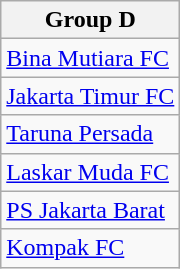<table class="wikitable">
<tr>
<th><strong>Group D</strong></th>
</tr>
<tr>
<td><a href='#'>Bina Mutiara FC</a></td>
</tr>
<tr>
<td><a href='#'>Jakarta Timur FC</a></td>
</tr>
<tr>
<td><a href='#'>Taruna Persada</a></td>
</tr>
<tr>
<td><a href='#'>Laskar Muda FC</a></td>
</tr>
<tr>
<td><a href='#'>PS Jakarta Barat</a></td>
</tr>
<tr>
<td><a href='#'>Kompak FC</a></td>
</tr>
</table>
